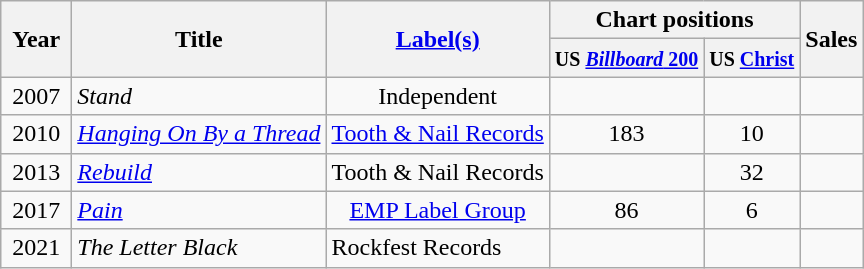<table class="wikitable">
<tr>
<th rowspan="2" style="width:40px;">Year</th>
<th rowspan="2">Title</th>
<th rowspan="2"><a href='#'>Label(s)</a></th>
<th colspan="2">Chart positions</th>
<th rowspan="2">Sales</th>
</tr>
<tr>
<th><small>US <a href='#'><em>Billboard</em> 200</a></small></th>
<th><small>US <a href='#'>Christ</a></small></th>
</tr>
<tr>
<td style="text-align:center;">2007</td>
<td><em>Stand</em></td>
<td style="text-align:center;">Independent</td>
<td style="text-align:center;"></td>
<td style="text-align:center;"></td>
<td style="text-align:center;"></td>
</tr>
<tr>
<td style="text-align:center;">2010</td>
<td><em><a href='#'>Hanging On By a Thread</a></em></td>
<td style="text-align:center;"><a href='#'>Tooth & Nail Records</a></td>
<td style="text-align:center;">183</td>
<td style="text-align:center;">10</td>
<td style="text-align:center;"></td>
</tr>
<tr>
<td style="text-align:center;">2013</td>
<td><em><a href='#'>Rebuild</a></em></td>
<td style="text-align:center;">Tooth & Nail Records</td>
<td style="text-align:center;"></td>
<td style="text-align:center;">32</td>
<td style="text-align:center;"></td>
</tr>
<tr>
<td style="text-align:center;">2017</td>
<td><em><a href='#'>Pain</a></em></td>
<td style="text-align:center;"><a href='#'>EMP Label Group</a></td>
<td style="text-align:center;">86</td>
<td style="text-align:center;">6</td>
<td style="text-align:center;"></td>
</tr>
<tr>
<td style="text-align:center;">2021</td>
<td><em>The Letter Black</em></td>
<td>Rockfest Records</td>
<td></td>
<td></td>
<td></td>
</tr>
</table>
